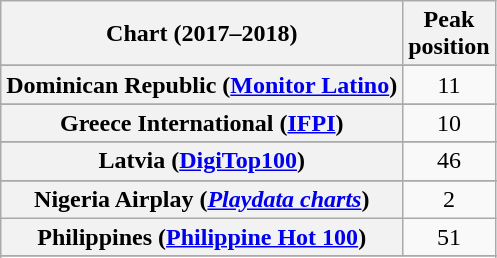<table class="wikitable sortable plainrowheaders" style="text-align:center">
<tr>
<th scope="col">Chart (2017–2018)</th>
<th scope="col">Peak<br> position</th>
</tr>
<tr>
</tr>
<tr>
</tr>
<tr>
</tr>
<tr>
</tr>
<tr>
</tr>
<tr>
</tr>
<tr>
<th scope="row">Dominican Republic (<a href='#'>Monitor Latino</a>)</th>
<td>11</td>
</tr>
<tr>
</tr>
<tr>
<th scope="row">Greece International (<a href='#'>IFPI</a>)</th>
<td>10</td>
</tr>
<tr>
</tr>
<tr>
<th scope="row">Latvia (<a href='#'>DigiTop100</a>)</th>
<td>46</td>
</tr>
<tr>
</tr>
<tr>
</tr>
<tr>
<th scope="row">Nigeria Airplay (<em><a href='#'>Playdata charts</a></em>)</th>
<td>2</td>
</tr>
<tr>
<th scope="row">Philippines (<a href='#'>Philippine Hot 100</a>)</th>
<td>51</td>
</tr>
<tr>
</tr>
<tr>
</tr>
<tr>
</tr>
<tr>
</tr>
<tr>
</tr>
<tr>
</tr>
<tr>
</tr>
<tr>
</tr>
<tr>
</tr>
<tr>
</tr>
<tr>
</tr>
<tr>
</tr>
<tr>
</tr>
<tr>
</tr>
</table>
